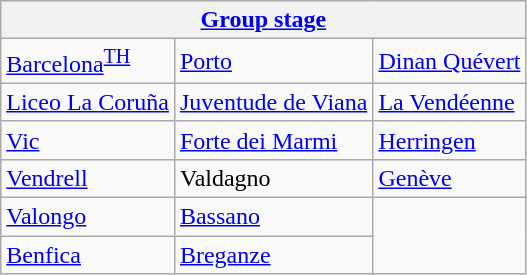<table class="wikitable">
<tr>
<th colspan=3><a href='#'>Group stage</a></th>
</tr>
<tr>
<td> <a href='#'>Barcelona</a><sup><a href='#'>TH</a></sup> </td>
<td> <a href='#'>Porto</a> </td>
<td> <a href='#'>Dinan Quévert</a> </td>
</tr>
<tr>
<td> <a href='#'>Liceo La Coruña</a> </td>
<td> <a href='#'>Juventude de Viana</a> </td>
<td> <a href='#'>La Vendéenne</a> </td>
</tr>
<tr>
<td> <a href='#'>Vic</a> </td>
<td> <a href='#'>Forte dei Marmi</a> </td>
<td> <a href='#'>Herringen</a> </td>
</tr>
<tr>
<td> <a href='#'>Vendrell</a> </td>
<td> Valdagno </td>
<td> <a href='#'>Genève</a> </td>
</tr>
<tr>
<td> <a href='#'>Valongo</a> </td>
<td> <a href='#'>Bassano</a> </td>
<td rowspan=2></td>
</tr>
<tr>
<td> <a href='#'>Benfica</a> </td>
<td> <a href='#'>Breganze</a> </td>
</tr>
</table>
